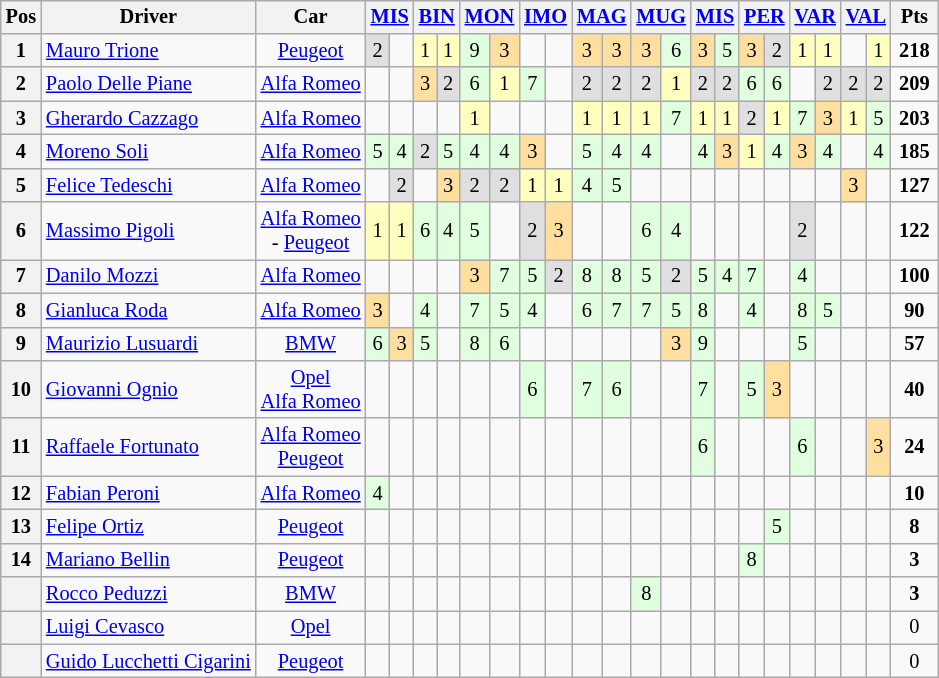<table align="left"| class="wikitable" style="font-size: 85%; text-align: center">
<tr valign="top">
<th>Pos</th>
<th>Driver</th>
<th>Car</th>
<th colspan=2><a href='#'>MIS</a><br></th>
<th colspan=2><a href='#'>BIN</a><br></th>
<th colspan=2><a href='#'>MON</a><br></th>
<th colspan=2><a href='#'>IMO</a><br></th>
<th colspan=2><a href='#'>MAG</a><br></th>
<th colspan=2><a href='#'>MUG</a><br></th>
<th colspan=2><a href='#'>MIS</a><br></th>
<th colspan=2><a href='#'>PER</a><br></th>
<th colspan=2><a href='#'>VAR</a><br></th>
<th colspan=2><a href='#'>VAL</a><br></th>
<th valign="middle"> Pts </th>
</tr>
<tr>
<th>1</th>
<td align="left"> <a href='#'>Mauro Trione</a></td>
<td><a href='#'>Peugeot</a></td>
<td style="background:#dfdfdf;">2</td>
<td></td>
<td style="background:#ffffbf;">1</td>
<td style="background:#ffffbf;">1</td>
<td style="background:#dfffdf;">9</td>
<td style="background:#ffdf9f;">3</td>
<td></td>
<td></td>
<td style="background:#ffdf9f;">3</td>
<td style="background:#ffdf9f;">3</td>
<td style="background:#ffdf9f;">3</td>
<td style="background:#dfffdf;">6</td>
<td style="background:#ffdf9f;">3</td>
<td style="background:#dfffdf;">5</td>
<td style="background:#ffdf9f;">3</td>
<td style="background:#dfdfdf;">2</td>
<td style="background:#ffffbf;">1</td>
<td style="background:#ffffbf;">1</td>
<td></td>
<td style="background:#ffffbf;">1</td>
<td align="center"><strong>218</strong></td>
</tr>
<tr>
<th>2</th>
<td align="left"> <a href='#'>Paolo Delle Piane</a></td>
<td><a href='#'>Alfa Romeo</a></td>
<td></td>
<td></td>
<td style="background:#ffdf9f;">3</td>
<td style="background:#dfdfdf;">2</td>
<td style="background:#dfffdf;">6</td>
<td style="background:#ffffbf;">1</td>
<td style="background:#dfffdf;">7</td>
<td></td>
<td style="background:#dfdfdf;">2</td>
<td style="background:#dfdfdf;">2</td>
<td style="background:#dfdfdf;">2</td>
<td style="background:#ffffbf;">1</td>
<td style="background:#dfdfdf;">2</td>
<td style="background:#dfdfdf;">2</td>
<td style="background:#dfffdf;">6</td>
<td style="background:#dfffdf;">6</td>
<td></td>
<td style="background:#dfdfdf;">2</td>
<td style="background:#dfdfdf;">2</td>
<td style="background:#dfdfdf;">2</td>
<td align="center"><strong>209</strong></td>
</tr>
<tr>
<th>3</th>
<td align="left"> <a href='#'>Gherardo Cazzago</a></td>
<td><a href='#'>Alfa Romeo</a></td>
<td></td>
<td></td>
<td></td>
<td></td>
<td style="background:#ffffbf;">1</td>
<td></td>
<td></td>
<td></td>
<td style="background:#ffffbf;">1</td>
<td style="background:#ffffbf;">1</td>
<td style="background:#ffffbf;">1</td>
<td style="background:#dfffdf;">7</td>
<td style="background:#ffffbf;">1</td>
<td style="background:#ffffbf;">1</td>
<td style="background:#dfdfdf;">2</td>
<td style="background:#ffffbf;">1</td>
<td style="background:#dfffdf;">7</td>
<td style="background:#ffdf9f;">3</td>
<td style="background:#ffffbf;">1</td>
<td style="background:#dfffdf;">5</td>
<td align="center"><strong>203</strong></td>
</tr>
<tr>
<th>4</th>
<td align="left"> <a href='#'>Moreno Soli</a></td>
<td><a href='#'>Alfa Romeo</a></td>
<td style="background:#dfffdf;">5</td>
<td style="background:#dfffdf;">4</td>
<td style="background:#dfdfdf;">2</td>
<td style="background:#dfffdf;">5</td>
<td style="background:#dfffdf;">4</td>
<td style="background:#dfffdf;">4</td>
<td style="background:#ffdf9f;">3</td>
<td></td>
<td style="background:#dfffdf;">5</td>
<td style="background:#dfffdf;">4</td>
<td style="background:#dfffdf;">4</td>
<td></td>
<td style="background:#dfffdf;">4</td>
<td style="background:#ffdf9f;">3</td>
<td style="background:#ffffbf;">1</td>
<td style="background:#dfffdf;">4</td>
<td style="background:#ffdf9f;">3</td>
<td style="background:#dfffdf;">4</td>
<td></td>
<td style="background:#dfffdf;">4</td>
<td align="center"><strong>185</strong></td>
</tr>
<tr>
<th>5</th>
<td align="left"> <a href='#'>Felice Tedeschi</a></td>
<td><a href='#'>Alfa Romeo</a></td>
<td></td>
<td style="background:#dfdfdf;">2</td>
<td></td>
<td style="background:#ffdf9f;">3</td>
<td style="background:#dfdfdf;">2</td>
<td style="background:#dfdfdf;">2</td>
<td style="background:#ffffbf;">1</td>
<td style="background:#ffffbf;">1</td>
<td style="background:#dfffdf;">4</td>
<td style="background:#dfffdf;">5</td>
<td></td>
<td></td>
<td></td>
<td></td>
<td></td>
<td></td>
<td></td>
<td></td>
<td style="background:#ffdf9f;">3</td>
<td></td>
<td align="center"><strong>127</strong></td>
</tr>
<tr>
<th>6</th>
<td align="left"> <a href='#'>Massimo Pigoli</a></td>
<td><a href='#'>Alfa Romeo</a><br> - <a href='#'>Peugeot</a></td>
<td style="background:#ffffbf;">1</td>
<td style="background:#ffffbf;">1</td>
<td style="background:#dfffdf;">6</td>
<td style="background:#dfffdf;">4</td>
<td style="background:#dfffdf;">5</td>
<td></td>
<td style="background:#dfdfdf;">2</td>
<td style="background:#ffdf9f;">3</td>
<td></td>
<td></td>
<td style="background:#dfffdf;">6</td>
<td style="background:#dfffdf;">4</td>
<td></td>
<td></td>
<td></td>
<td></td>
<td style="background:#dfdfdf;">2</td>
<td></td>
<td></td>
<td></td>
<td align="center"><strong>122</strong></td>
</tr>
<tr>
<th>7</th>
<td align="left"> <a href='#'>Danilo Mozzi</a></td>
<td><a href='#'>Alfa Romeo</a></td>
<td></td>
<td></td>
<td></td>
<td></td>
<td style="background:#ffdf9f;">3</td>
<td style="background:#dfffdf;">7</td>
<td style="background:#dfffdf;">5</td>
<td style="background:#dfdfdf;">2</td>
<td style="background:#dfffdf;">8</td>
<td style="background:#dfffdf;">8</td>
<td style="background:#dfffdf;">5</td>
<td style="background:#dfdfdf;">2</td>
<td style="background:#dfffdf;">5</td>
<td style="background:#dfffdf;">4</td>
<td style="background:#dfffdf;">7</td>
<td></td>
<td style="background:#dfffdf;">4</td>
<td></td>
<td></td>
<td></td>
<td align="center"><strong>100</strong></td>
</tr>
<tr>
<th>8</th>
<td align="left"> <a href='#'>Gianluca Roda</a></td>
<td><a href='#'>Alfa Romeo</a></td>
<td style="background:#ffdf9f;">3</td>
<td></td>
<td style="background:#dfffdf;">4</td>
<td></td>
<td style="background:#dfffdf;">7</td>
<td style="background:#dfffdf;">5</td>
<td style="background:#dfffdf;">4</td>
<td></td>
<td style="background:#dfffdf;">6</td>
<td style="background:#dfffdf;">7</td>
<td style="background:#dfffdf;">7</td>
<td style="background:#dfffdf;">5</td>
<td style="background:#dfffdf;">8</td>
<td></td>
<td style="background:#dfffdf;">4</td>
<td></td>
<td style="background:#dfffdf;">8</td>
<td style="background:#dfffdf;">5</td>
<td></td>
<td></td>
<td align="center"><strong>90</strong></td>
</tr>
<tr>
<th>9</th>
<td align="left"> <a href='#'>Maurizio Lusuardi</a></td>
<td><a href='#'>BMW</a></td>
<td style="background:#dfffdf;">6</td>
<td style="background:#ffdf9f;">3</td>
<td style="background:#dfffdf;">5</td>
<td></td>
<td style="background:#dfffdf;">8</td>
<td style="background:#dfffdf;">6</td>
<td></td>
<td></td>
<td></td>
<td></td>
<td></td>
<td style="background:#ffdf9f;">3</td>
<td style="background:#dfffdf;">9</td>
<td></td>
<td></td>
<td></td>
<td style="background:#dfffdf;">5</td>
<td></td>
<td></td>
<td></td>
<td align="center"><strong>57</strong></td>
</tr>
<tr>
<th>10</th>
<td align="left"> <a href='#'>Giovanni Ognio</a></td>
<td><a href='#'>Opel</a><br><a href='#'>Alfa Romeo</a></td>
<td></td>
<td></td>
<td></td>
<td></td>
<td></td>
<td></td>
<td style="background:#dfffdf;">6</td>
<td></td>
<td style="background:#dfffdf;">7</td>
<td style="background:#dfffdf;">6</td>
<td></td>
<td></td>
<td style="background:#dfffdf;">7</td>
<td></td>
<td style="background:#dfffdf;">5</td>
<td style="background:#ffdf9f;">3</td>
<td></td>
<td></td>
<td></td>
<td></td>
<td align="center"><strong>40</strong></td>
</tr>
<tr>
<th>11</th>
<td align="left"> <a href='#'>Raffaele Fortunato</a></td>
<td><a href='#'>Alfa Romeo</a><br><a href='#'>Peugeot</a></td>
<td></td>
<td></td>
<td></td>
<td></td>
<td></td>
<td></td>
<td></td>
<td></td>
<td></td>
<td></td>
<td></td>
<td></td>
<td style="background:#dfffdf;">6</td>
<td></td>
<td></td>
<td></td>
<td style="background:#dfffdf;">6</td>
<td></td>
<td></td>
<td style="background:#ffdf9f;">3</td>
<td align="center"><strong>24</strong></td>
</tr>
<tr>
<th>12</th>
<td align="left"> <a href='#'>Fabian Peroni</a></td>
<td><a href='#'>Alfa Romeo</a></td>
<td style="background:#dfffdf;">4</td>
<td></td>
<td></td>
<td></td>
<td></td>
<td></td>
<td></td>
<td></td>
<td></td>
<td></td>
<td></td>
<td></td>
<td></td>
<td></td>
<td></td>
<td></td>
<td></td>
<td></td>
<td></td>
<td></td>
<td align="center"><strong>10</strong></td>
</tr>
<tr>
<th>13</th>
<td align="left"> <a href='#'>Felipe Ortiz</a></td>
<td><a href='#'>Peugeot</a></td>
<td></td>
<td></td>
<td></td>
<td></td>
<td></td>
<td></td>
<td></td>
<td></td>
<td></td>
<td></td>
<td></td>
<td></td>
<td></td>
<td></td>
<td></td>
<td style="background:#dfffdf;">5</td>
<td></td>
<td></td>
<td></td>
<td></td>
<td align="center"><strong>8</strong></td>
</tr>
<tr>
<th>14</th>
<td align="left"> <a href='#'>Mariano Bellin</a></td>
<td><a href='#'>Peugeot</a></td>
<td></td>
<td></td>
<td></td>
<td></td>
<td></td>
<td></td>
<td></td>
<td></td>
<td></td>
<td></td>
<td></td>
<td></td>
<td></td>
<td></td>
<td style="background:#dfffdf;">8</td>
<td></td>
<td></td>
<td></td>
<td></td>
<td></td>
<td align="center"><strong>3</strong></td>
</tr>
<tr>
<th></th>
<td align="left"> <a href='#'>Rocco Peduzzi</a></td>
<td><a href='#'>BMW</a></td>
<td></td>
<td></td>
<td></td>
<td></td>
<td></td>
<td></td>
<td></td>
<td></td>
<td></td>
<td></td>
<td style="background:#dfffdf;">8</td>
<td></td>
<td></td>
<td></td>
<td></td>
<td></td>
<td></td>
<td></td>
<td></td>
<td></td>
<td align="center"><strong>3</strong></td>
</tr>
<tr>
<th></th>
<td align="left"> <a href='#'>Luigi Cevasco</a></td>
<td><a href='#'>Opel</a></td>
<td></td>
<td></td>
<td></td>
<td></td>
<td></td>
<td></td>
<td></td>
<td></td>
<td></td>
<td></td>
<td></td>
<td></td>
<td></td>
<td></td>
<td></td>
<td></td>
<td></td>
<td></td>
<td></td>
<td></td>
<td align="center">0</td>
</tr>
<tr>
<th></th>
<td align="left"> <a href='#'>Guido Lucchetti Cigarini</a></td>
<td><a href='#'>Peugeot</a></td>
<td></td>
<td></td>
<td></td>
<td></td>
<td></td>
<td></td>
<td></td>
<td></td>
<td></td>
<td></td>
<td></td>
<td></td>
<td></td>
<td></td>
<td></td>
<td></td>
<td></td>
<td></td>
<td></td>
<td></td>
<td align="center">0</td>
</tr>
</table>
